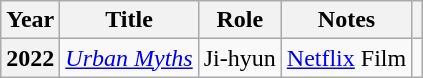<table class="wikitable plainrowheaders">
<tr>
<th scope="col">Year</th>
<th scope="col">Title</th>
<th scope="col">Role</th>
<th scope="col">Notes</th>
<th scope="col" class="unsortable"></th>
</tr>
<tr>
<th scope="row">2022</th>
<td><em><a href='#'>Urban Myths</a></em></td>
<td>Ji-hyun</td>
<td><a href='#'>Netflix</a> Film</td>
<td style="text-align:center"></td>
</tr>
</table>
